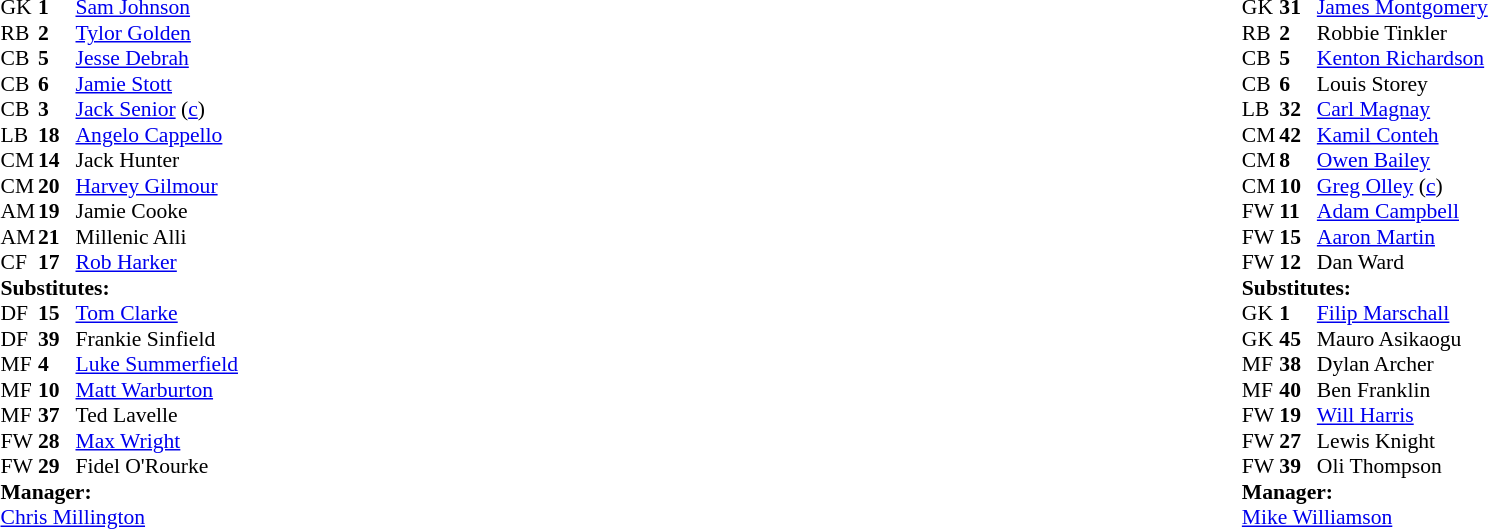<table style="width:100%">
<tr>
<td style="vertical-align:top; width:40%"><br><table style="font-size: 90%" cellspacing="0" cellpadding="0">
<tr>
<th width=25></th>
<th width=25></th>
</tr>
<tr>
<td>GK</td>
<td><strong>1</strong></td>
<td> <a href='#'>Sam Johnson</a></td>
</tr>
<tr>
<td>RB</td>
<td><strong>2</strong></td>
<td> <a href='#'>Tylor Golden</a></td>
</tr>
<tr>
<td>CB</td>
<td><strong>5</strong></td>
<td> <a href='#'>Jesse Debrah</a></td>
<td></td>
<td></td>
</tr>
<tr>
<td>CB</td>
<td><strong>6</strong></td>
<td> <a href='#'>Jamie Stott</a></td>
</tr>
<tr>
<td>CB</td>
<td><strong>3</strong></td>
<td> <a href='#'>Jack Senior</a> (<a href='#'>c</a>)</td>
</tr>
<tr>
<td>LB</td>
<td><strong>18</strong></td>
<td> <a href='#'>Angelo Cappello</a></td>
<td></td>
<td></td>
</tr>
<tr>
<td>CM</td>
<td><strong>14</strong></td>
<td> Jack Hunter</td>
</tr>
<tr>
<td>CM</td>
<td><strong>20</strong></td>
<td> <a href='#'>Harvey Gilmour</a></td>
</tr>
<tr>
<td>AM</td>
<td><strong>19</strong></td>
<td> Jamie Cooke</td>
<td></td>
<td></td>
</tr>
<tr>
<td>AM</td>
<td><strong>21</strong></td>
<td> Millenic Alli</td>
</tr>
<tr>
<td>CF</td>
<td><strong>17</strong></td>
<td> <a href='#'>Rob Harker</a></td>
</tr>
<tr>
<td colspan="3"><strong>Substitutes:</strong></td>
</tr>
<tr>
<td>DF</td>
<td><strong>15</strong></td>
<td> <a href='#'>Tom Clarke</a></td>
</tr>
<tr>
<td>DF</td>
<td><strong>39</strong></td>
<td> Frankie Sinfield</td>
</tr>
<tr>
<td>MF</td>
<td><strong>4</strong></td>
<td> <a href='#'>Luke Summerfield</a></td>
<td></td>
<td></td>
</tr>
<tr>
<td>MF</td>
<td><strong>10</strong></td>
<td> <a href='#'>Matt Warburton</a></td>
<td></td>
<td></td>
</tr>
<tr>
<td>MF</td>
<td><strong>37</strong></td>
<td> Ted Lavelle</td>
</tr>
<tr>
<td>FW</td>
<td><strong>28</strong></td>
<td> <a href='#'>Max Wright</a></td>
<td></td>
<td></td>
</tr>
<tr>
<td>FW</td>
<td><strong>29</strong></td>
<td> Fidel O'Rourke</td>
</tr>
<tr>
<td colspan="3"><strong>Manager:</strong></td>
</tr>
<tr>
<td colspan="4"> <a href='#'>Chris Millington</a></td>
</tr>
</table>
</td>
<td style="vertical-align:top; width:50%"><br><table cellspacing="0" cellpadding="0" style="font-size:90%; margin:auto;">
<tr>
<th width=25></th>
<th width=25></th>
</tr>
<tr>
<td>GK</td>
<td><strong>31</strong></td>
<td> <a href='#'>James Montgomery</a></td>
</tr>
<tr>
<td>RB</td>
<td><strong>2</strong></td>
<td> Robbie Tinkler</td>
</tr>
<tr>
<td>CB</td>
<td><strong>5</strong></td>
<td> <a href='#'>Kenton Richardson</a> </td>
</tr>
<tr>
<td>CB</td>
<td><strong>6</strong></td>
<td> Louis Storey</td>
</tr>
<tr>
<td>LB</td>
<td><strong>32</strong></td>
<td> <a href='#'>Carl Magnay</a></td>
</tr>
<tr>
<td>CM</td>
<td><strong>42</strong></td>
<td> <a href='#'>Kamil Conteh</a></td>
</tr>
<tr>
<td>CM</td>
<td><strong>8</strong></td>
<td> <a href='#'>Owen Bailey</a></td>
</tr>
<tr>
<td>CM</td>
<td><strong>10</strong></td>
<td> <a href='#'>Greg Olley</a> (<a href='#'>c</a>)</td>
</tr>
<tr>
<td>FW</td>
<td><strong>11</strong></td>
<td> <a href='#'>Adam Campbell</a></td>
</tr>
<tr>
<td>FW</td>
<td><strong>15</strong></td>
<td> <a href='#'>Aaron Martin</a> </td>
</tr>
<tr>
<td>FW</td>
<td><strong>12</strong></td>
<td> Dan Ward</td>
</tr>
<tr>
<td colspan="3"><strong>Substitutes:</strong></td>
</tr>
<tr>
<td>GK</td>
<td><strong>1</strong></td>
<td> <a href='#'>Filip Marschall</a></td>
</tr>
<tr>
<td>GK</td>
<td><strong>45</strong></td>
<td> Mauro Asikaogu</td>
</tr>
<tr>
<td>MF</td>
<td><strong>38</strong></td>
<td> Dylan Archer</td>
</tr>
<tr>
<td>MF</td>
<td><strong>40</strong></td>
<td> Ben Franklin</td>
</tr>
<tr>
<td>FW</td>
<td><strong>19</strong></td>
<td> <a href='#'>Will Harris</a> </td>
</tr>
<tr>
<td>FW</td>
<td><strong>27</strong></td>
<td> Lewis Knight</td>
</tr>
<tr>
<td>FW</td>
<td><strong>39</strong></td>
<td> Oli Thompson </td>
</tr>
<tr>
<td colspan=3><strong>Manager:</strong></td>
</tr>
<tr>
<td colspan=4> <a href='#'>Mike Williamson</a></td>
</tr>
</table>
</td>
</tr>
</table>
